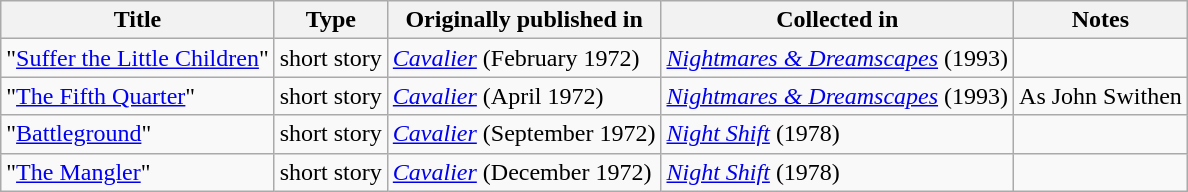<table class="wikitable">
<tr>
<th>Title</th>
<th>Type</th>
<th>Originally published in</th>
<th>Collected in</th>
<th>Notes</th>
</tr>
<tr>
<td>"<a href='#'>Suffer the Little Children</a>"</td>
<td>short story</td>
<td><em><a href='#'>Cavalier</a></em> (February 1972)</td>
<td><em><a href='#'>Nightmares & Dreamscapes</a></em> (1993)</td>
<td></td>
</tr>
<tr>
<td>"<a href='#'>The Fifth Quarter</a>"</td>
<td>short story</td>
<td><em><a href='#'>Cavalier</a></em> (April 1972)</td>
<td><em><a href='#'>Nightmares & Dreamscapes</a></em> (1993)</td>
<td>As John Swithen</td>
</tr>
<tr>
<td>"<a href='#'>Battleground</a>"</td>
<td>short story</td>
<td><em><a href='#'>Cavalier</a></em> (September 1972)</td>
<td><em><a href='#'>Night Shift</a></em> (1978)</td>
<td></td>
</tr>
<tr>
<td>"<a href='#'>The Mangler</a>"</td>
<td>short story</td>
<td><em><a href='#'>Cavalier</a></em> (December 1972)</td>
<td><em><a href='#'>Night Shift</a></em> (1978)</td>
<td></td>
</tr>
</table>
